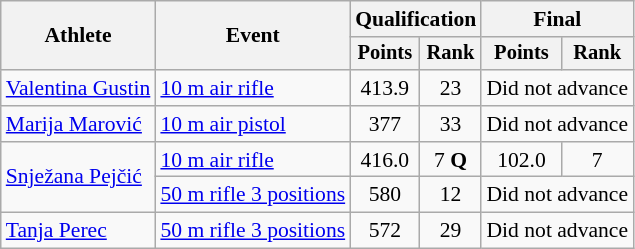<table class="wikitable" style="font-size:90%">
<tr>
<th rowspan=2>Athlete</th>
<th rowspan=2>Event</th>
<th colspan=2>Qualification</th>
<th colspan=2>Final</th>
</tr>
<tr style="font-size:95%">
<th>Points</th>
<th>Rank</th>
<th>Points</th>
<th>Rank</th>
</tr>
<tr align=center>
<td align=left><a href='#'>Valentina Gustin</a></td>
<td align=left><a href='#'>10 m air rifle</a></td>
<td>413.9</td>
<td>23</td>
<td colspan=2>Did not advance</td>
</tr>
<tr align=center>
<td align=left><a href='#'>Marija Marović</a></td>
<td align=left><a href='#'>10 m air pistol</a></td>
<td>377</td>
<td>33</td>
<td colspan=2>Did not advance</td>
</tr>
<tr align=center>
<td align=left rowspan=2><a href='#'>Snježana Pejčić</a></td>
<td align=left><a href='#'>10 m air rifle</a></td>
<td>416.0</td>
<td>7 <strong>Q</strong></td>
<td>102.0</td>
<td>7</td>
</tr>
<tr align=center>
<td align=left><a href='#'>50 m rifle 3 positions</a></td>
<td>580</td>
<td>12</td>
<td colspan=2>Did not advance</td>
</tr>
<tr align=center>
<td align=left><a href='#'>Tanja Perec</a></td>
<td align=left><a href='#'>50 m rifle 3 positions</a></td>
<td>572</td>
<td>29</td>
<td colspan=2>Did not advance</td>
</tr>
</table>
